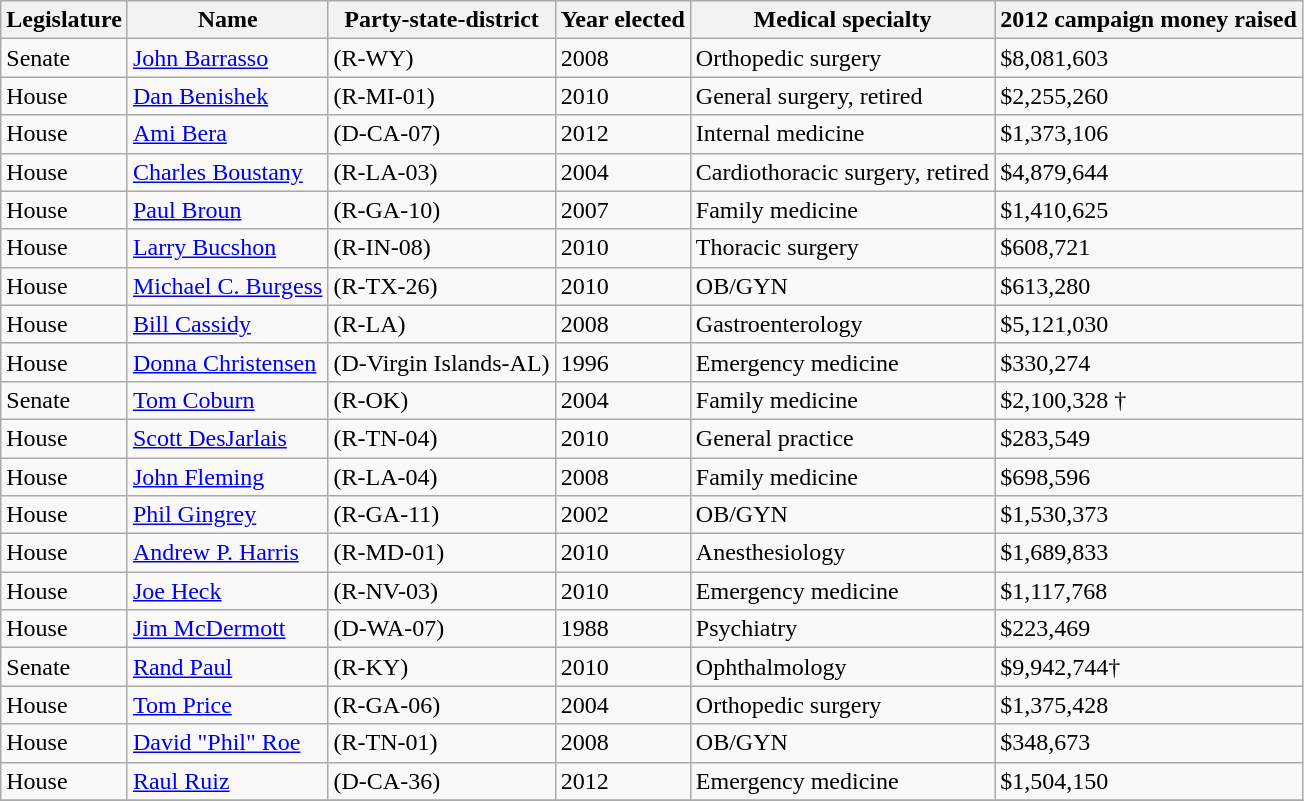<table class="wikitable sortable">
<tr>
<th>Legislature</th>
<th>Name</th>
<th>Party-state-district</th>
<th data-sort-type="number">Year elected</th>
<th>Medical specialty</th>
<th>2012 campaign money raised</th>
</tr>
<tr>
<td>Senate</td>
<td data-sort-value="Barrasso, John"><a href='#'>John Barrasso</a></td>
<td>(R-WY)</td>
<td>2008</td>
<td>Orthopedic surgery</td>
<td>$8,081,603</td>
</tr>
<tr>
<td>House</td>
<td data-sort-value="Benishek, Dan"><a href='#'>Dan Benishek</a></td>
<td>(R-MI-01)</td>
<td>2010</td>
<td>General surgery, retired</td>
<td>$2,255,260</td>
</tr>
<tr>
<td>House</td>
<td data-sort-value="Bera, Amy"><a href='#'>Ami Bera</a></td>
<td>(D-CA-07)</td>
<td>2012</td>
<td>Internal medicine</td>
<td>$1,373,106</td>
</tr>
<tr>
<td>House</td>
<td data-sort-value="Boustany, Charles"><a href='#'>Charles Boustany</a></td>
<td>(R-LA-03)</td>
<td>2004</td>
<td>Cardiothoracic surgery, retired</td>
<td>$4,879,644</td>
</tr>
<tr>
<td>House</td>
<td data-sort-value="Broun, Paul"><a href='#'>Paul Broun</a></td>
<td>(R-GA-10)</td>
<td>2007</td>
<td>Family medicine</td>
<td>$1,410,625</td>
</tr>
<tr>
<td>House</td>
<td data-sort-value="Bucshon, Larry"><a href='#'>Larry Bucshon</a></td>
<td>(R-IN-08)</td>
<td>2010</td>
<td>Thoracic surgery</td>
<td>$608,721</td>
</tr>
<tr>
<td>House</td>
<td data-sort-value="Burgess, Michael C."><a href='#'>Michael C. Burgess</a></td>
<td>(R-TX-26)</td>
<td>2010</td>
<td>OB/GYN</td>
<td>$613,280</td>
</tr>
<tr>
<td>House</td>
<td data-sort-value="Cassidy, Bill"><a href='#'>Bill Cassidy</a></td>
<td>(R-LA)</td>
<td>2008</td>
<td>Gastroenterology</td>
<td>$5,121,030</td>
</tr>
<tr>
<td>House</td>
<td data-sort-value="Christensen, Donna"><a href='#'>Donna Christensen</a></td>
<td>(D-Virgin Islands-AL)</td>
<td>1996</td>
<td>Emergency medicine</td>
<td>$330,274</td>
</tr>
<tr>
<td>Senate</td>
<td data-sort-value="Coburn, Tom"><a href='#'>Tom Coburn</a></td>
<td>(R-OK)</td>
<td>2004</td>
<td>Family medicine</td>
<td>$2,100,328 †</td>
</tr>
<tr>
<td>House</td>
<td data-sort-value="DesJarlais, Scott"><a href='#'>Scott DesJarlais</a></td>
<td>(R-TN-04)</td>
<td>2010</td>
<td>General practice</td>
<td>$283,549</td>
</tr>
<tr>
<td>House</td>
<td data-sort-value="Fleming, John"><a href='#'>John Fleming</a></td>
<td>(R-LA-04)</td>
<td>2008</td>
<td>Family medicine</td>
<td>$698,596</td>
</tr>
<tr>
<td>House</td>
<td data-sort-value="Gringrey, Phil"><a href='#'>Phil Gingrey</a></td>
<td>(R-GA-11)</td>
<td>2002</td>
<td>OB/GYN</td>
<td>$1,530,373</td>
</tr>
<tr>
<td>House</td>
<td data-sort-value="Harris, Andrew P."><a href='#'>Andrew P. Harris</a></td>
<td>(R-MD-01)</td>
<td>2010</td>
<td>Anesthesiology</td>
<td>$1,689,833</td>
</tr>
<tr>
<td>House</td>
<td data-sort-value="Heck, Joe"><a href='#'>Joe Heck</a></td>
<td>(R-NV-03)</td>
<td>2010</td>
<td>Emergency medicine</td>
<td>$1,117,768</td>
</tr>
<tr>
<td>House</td>
<td data-sort-value="McDermott, Jim"><a href='#'>Jim McDermott</a></td>
<td>(D-WA-07)</td>
<td>1988</td>
<td>Psychiatry</td>
<td>$223,469</td>
</tr>
<tr>
<td>Senate</td>
<td data-sort-value="Paul, Rand"><a href='#'>Rand Paul</a></td>
<td>(R-KY)</td>
<td>2010</td>
<td>Ophthalmology</td>
<td>$9,942,744†</td>
</tr>
<tr>
<td>House</td>
<td data-sort-value="Price, Tom"><a href='#'>Tom Price</a></td>
<td>(R-GA-06)</td>
<td>2004</td>
<td>Orthopedic surgery</td>
<td>$1,375,428</td>
</tr>
<tr>
<td>House</td>
<td data-sort-value="Roe, David"><a href='#'>David "Phil" Roe</a></td>
<td>(R-TN-01)</td>
<td>2008</td>
<td>OB/GYN</td>
<td>$348,673</td>
</tr>
<tr>
<td>House</td>
<td data-sort-value="Ruiz, Raul"><a href='#'>Raul Ruiz</a></td>
<td>(D-CA-36)</td>
<td>2012</td>
<td>Emergency medicine</td>
<td>$1,504,150</td>
</tr>
<tr>
</tr>
</table>
